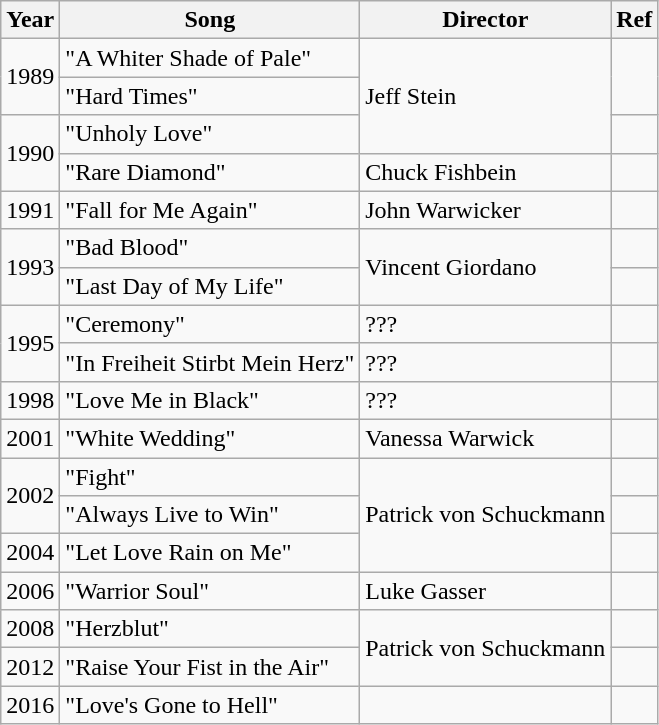<table class="wikitable">
<tr>
<th>Year</th>
<th>Song</th>
<th>Director</th>
<th>Ref</th>
</tr>
<tr>
<td rowspan="2">1989</td>
<td>"A Whiter Shade of Pale"</td>
<td rowspan="3">Jeff Stein</td>
<td rowspan="2"></td>
</tr>
<tr>
<td>"Hard Times"</td>
</tr>
<tr>
<td rowspan="2">1990</td>
<td>"Unholy Love"</td>
<td></td>
</tr>
<tr>
<td>"Rare Diamond"</td>
<td>Chuck Fishbein</td>
<td></td>
</tr>
<tr>
<td>1991</td>
<td>"Fall for Me Again"</td>
<td>John Warwicker</td>
<td></td>
</tr>
<tr>
<td rowspan="2">1993</td>
<td>"Bad Blood"</td>
<td rowspan="2">Vincent Giordano</td>
<td></td>
</tr>
<tr>
<td>"Last Day of My Life"</td>
<td></td>
</tr>
<tr>
<td rowspan="2">1995</td>
<td>"Ceremony"</td>
<td>???</td>
<td></td>
</tr>
<tr>
<td>"In Freiheit Stirbt Mein Herz"</td>
<td>???</td>
<td></td>
</tr>
<tr>
<td>1998</td>
<td>"Love Me in Black"</td>
<td>???</td>
<td></td>
</tr>
<tr>
<td>2001</td>
<td>"White Wedding"</td>
<td>Vanessa Warwick</td>
<td></td>
</tr>
<tr>
<td rowspan="2">2002</td>
<td>"Fight"</td>
<td rowspan="3">Patrick von Schuckmann</td>
<td></td>
</tr>
<tr>
<td>"Always Live to Win"</td>
<td></td>
</tr>
<tr>
<td>2004</td>
<td>"Let Love Rain on Me"</td>
<td></td>
</tr>
<tr>
<td>2006</td>
<td>"Warrior Soul"</td>
<td>Luke Gasser</td>
<td></td>
</tr>
<tr>
<td>2008</td>
<td>"Herzblut"</td>
<td rowspan="2">Patrick von Schuckmann</td>
<td></td>
</tr>
<tr>
<td>2012</td>
<td>"Raise Your Fist in the Air"</td>
</tr>
<tr>
<td>2016</td>
<td>"Love's Gone to Hell"</td>
<td></td>
<td></td>
</tr>
</table>
